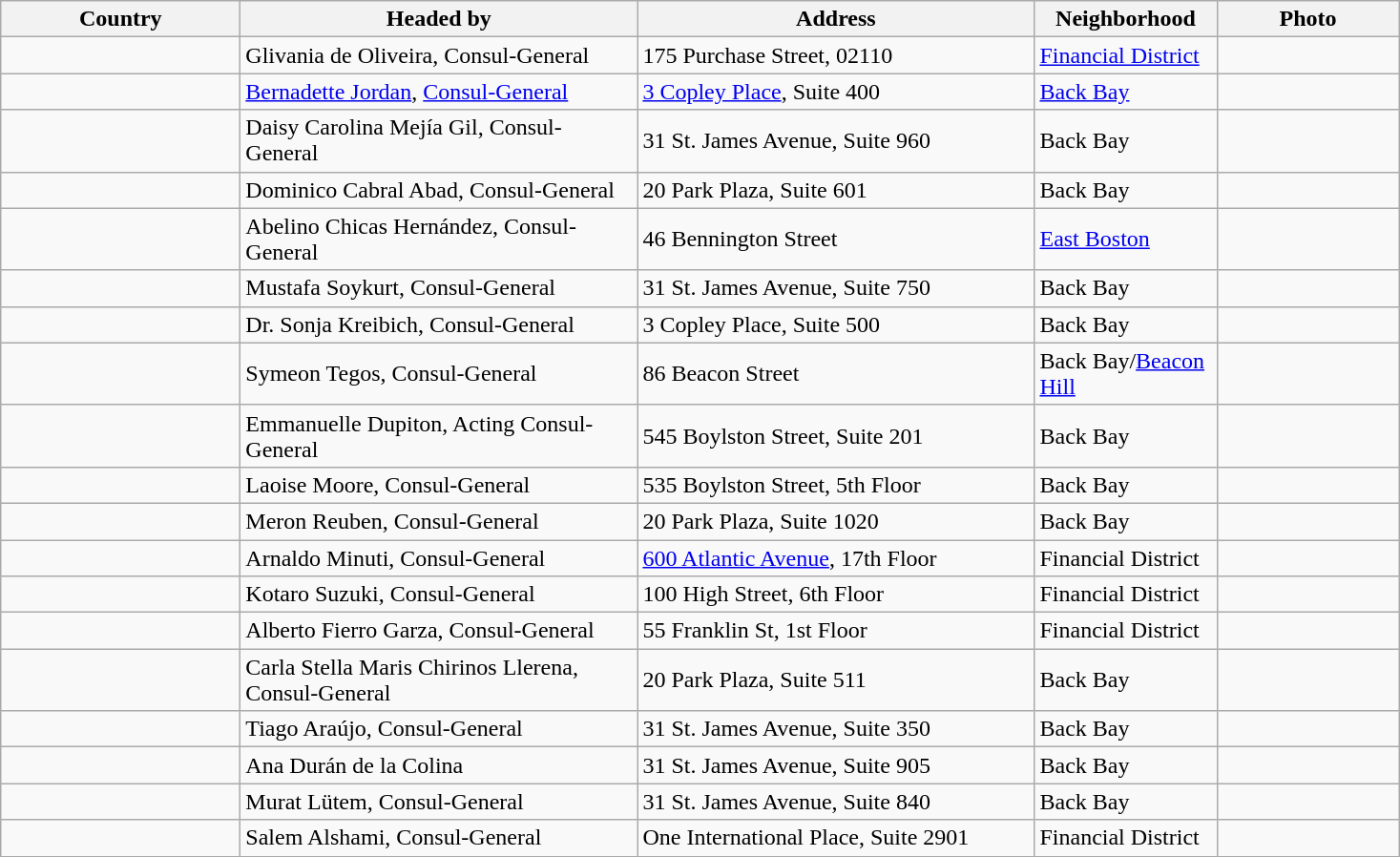<table class="wikitable sortable">
<tr>
<th width=160px>Country</th>
<th width=270px>Headed by</th>
<th width=270px>Address</th>
<th width=120px>Neighborhood</th>
<th width=120px>Photo</th>
</tr>
<tr>
<td></td>
<td>Glivania de Oliveira, Consul-General</td>
<td>175 Purchase Street, 02110</td>
<td><a href='#'>Financial District</a></td>
<td></td>
</tr>
<tr>
<td></td>
<td><a href='#'>Bernadette Jordan</a>, <a href='#'>Consul-General</a></td>
<td><a href='#'>3 Copley Place</a>, Suite 400</td>
<td><a href='#'>Back Bay</a></td>
<td></td>
</tr>
<tr>
<td></td>
<td>Daisy Carolina Mejía Gil, Consul-General</td>
<td>31 St. James Avenue, Suite 960</td>
<td>Back Bay</td>
<td></td>
</tr>
<tr>
<td></td>
<td>Dominico Cabral Abad, Consul-General</td>
<td>20 Park Plaza, Suite 601</td>
<td>Back Bay</td>
<td></td>
</tr>
<tr>
<td></td>
<td>Abelino Chicas Hernández, Consul-General</td>
<td>46 Bennington Street</td>
<td><a href='#'>East Boston</a></td>
<td></td>
</tr>
<tr>
<td></td>
<td>Mustafa Soykurt, Consul-General</td>
<td>31 St. James Avenue, Suite 750</td>
<td>Back Bay</td>
<td></td>
</tr>
<tr>
<td></td>
<td>Dr. Sonja Kreibich, Consul-General</td>
<td>3 Copley Place, Suite 500</td>
<td>Back Bay</td>
<td></td>
</tr>
<tr>
<td></td>
<td>Symeon Tegos, Consul-General</td>
<td>86 Beacon Street</td>
<td>Back Bay/<a href='#'>Beacon Hill</a></td>
<td></td>
</tr>
<tr>
<td></td>
<td>Emmanuelle Dupiton, Acting Consul-General</td>
<td>545 Boylston Street, Suite 201</td>
<td>Back Bay</td>
<td></td>
</tr>
<tr>
<td></td>
<td>Laoise Moore, Consul-General</td>
<td>535 Boylston Street, 5th Floor</td>
<td>Back Bay</td>
<td></td>
</tr>
<tr>
<td></td>
<td>Meron Reuben, Consul-General</td>
<td>20 Park Plaza, Suite 1020</td>
<td>Back Bay</td>
<td></td>
</tr>
<tr>
<td></td>
<td>Arnaldo Minuti, Consul-General</td>
<td><a href='#'>600 Atlantic Avenue</a>, 17th Floor</td>
<td>Financial District</td>
<td></td>
</tr>
<tr>
<td></td>
<td>Kotaro Suzuki, Consul-General</td>
<td>100 High Street, 6th Floor</td>
<td>Financial District</td>
<td></td>
</tr>
<tr>
<td></td>
<td>Alberto Fierro Garza, Consul-General</td>
<td>55 Franklin St, 1st Floor</td>
<td>Financial District</td>
<td></td>
</tr>
<tr>
<td></td>
<td>Carla Stella Maris Chirinos Llerena, Consul-General</td>
<td>20 Park Plaza, Suite 511</td>
<td>Back Bay</td>
<td></td>
</tr>
<tr>
<td></td>
<td>Tiago Araújo, Consul-General</td>
<td>31 St. James Avenue, Suite 350</td>
<td>Back Bay</td>
<td></td>
</tr>
<tr>
<td><br></td>
<td>Ana Durán de la Colina</td>
<td>31 St. James Avenue, Suite 905</td>
<td>Back Bay</td>
<td></td>
</tr>
<tr>
<td></td>
<td>Murat Lütem, Consul-General</td>
<td>31 St. James Avenue, Suite 840</td>
<td>Back Bay</td>
<td></td>
</tr>
<tr>
<td></td>
<td>Salem Alshami, Consul-General</td>
<td>One International Place, Suite 2901</td>
<td>Financial District</td>
<td></td>
</tr>
<tr>
</tr>
</table>
